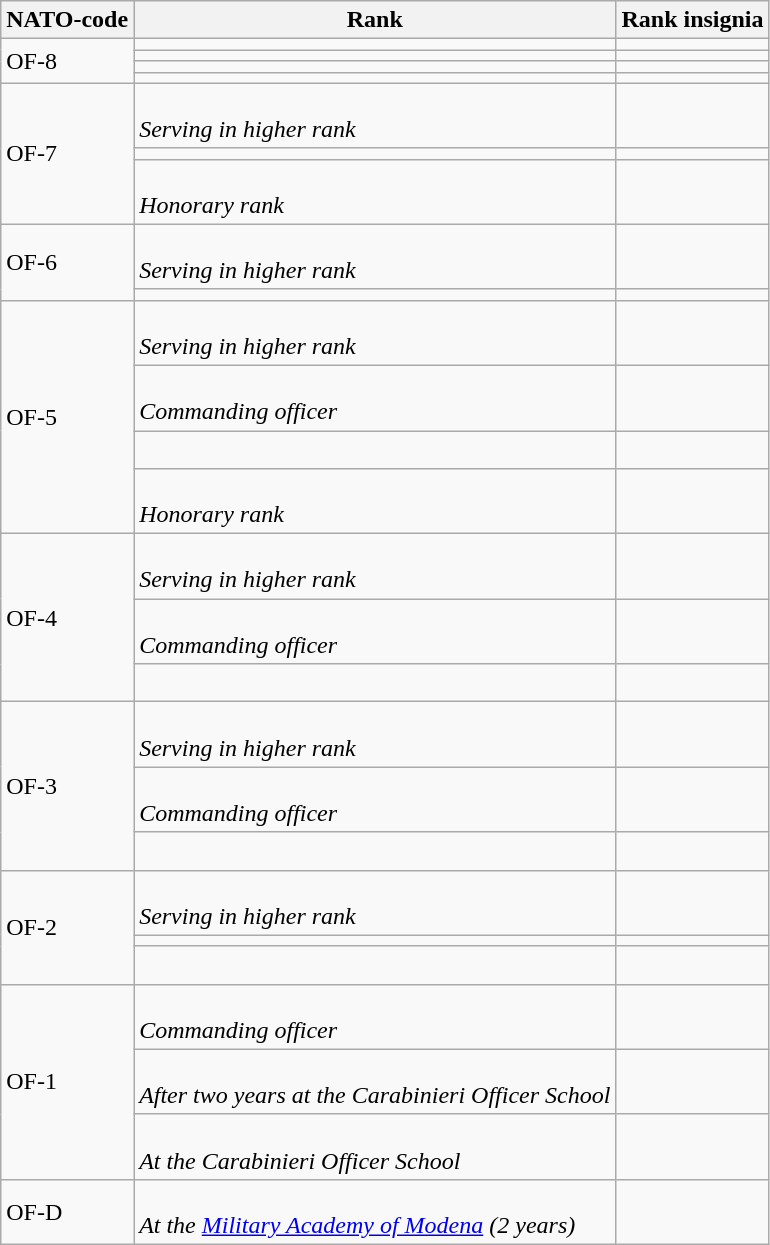<table class="wikitable">
<tr>
<th>NATO-code</th>
<th>Rank</th>
<th>Rank insignia  </th>
</tr>
<tr>
<td rowspan=4>OF-8</td>
<td></td>
<td style="text-align:center;"></td>
</tr>
<tr>
<td></td>
<td style="text-align:center;"></td>
</tr>
<tr>
<td></td>
<td style="text-align:center;"></td>
</tr>
<tr>
<td></td>
<td style="text-align:center;"></td>
</tr>
<tr>
<td rowspan=3>OF-7</td>
<td><br><em>Serving in higher rank</em></td>
<td style="text-align:center;"></td>
</tr>
<tr>
<td></td>
<td style="text-align:center;"></td>
</tr>
<tr>
<td><br><em>Honorary rank</em></td>
<td style="text-align:center;"></td>
</tr>
<tr>
<td rowspan=2>OF-6</td>
<td><br><em>Serving in higher rank</em></td>
<td style="text-align:center;"></td>
</tr>
<tr>
<td></td>
<td style="text-align:center;"></td>
</tr>
<tr>
<td rowspan=4>OF-5</td>
<td><br><em>Serving in higher rank</em></td>
<td style="text-align:center;"></td>
</tr>
<tr>
<td><br><em>Commanding officer </em></td>
<td style="text-align:center;"></td>
</tr>
<tr>
<td><br></td>
<td style="text-align:center;"></td>
</tr>
<tr>
<td><br><em>Honorary rank</em></td>
<td style="text-align:center;"></td>
</tr>
<tr>
<td rowspan=3>OF-4</td>
<td><br><em>Serving in higher rank</em></td>
<td style="text-align:center;"></td>
</tr>
<tr>
<td><br><em>Commanding officer </em></td>
<td style="text-align:center;"></td>
</tr>
<tr>
<td><br></td>
<td style="text-align:center;"></td>
</tr>
<tr>
<td rowspan=3>OF-3</td>
<td><br><em>Serving in higher rank</em></td>
<td style="text-align:center;"></td>
</tr>
<tr>
<td><br><em>Commanding officer </em></td>
<td style="text-align:center;"></td>
</tr>
<tr>
<td><br></td>
<td style="text-align:center;"></td>
</tr>
<tr>
<td rowspan=3>OF-2</td>
<td><br><em>Serving in higher rank</em></td>
<td style="text-align:center;"></td>
</tr>
<tr>
<td></td>
<td style="text-align:center;"></td>
</tr>
<tr>
<td><br></td>
<td style="text-align:center;"></td>
</tr>
<tr>
<td rowspan=3>OF-1</td>
<td><br><em>Commanding officer</em></td>
<td style="text-align:center;"></td>
</tr>
<tr>
<td><br><em>After two years at the Carabinieri Officer School   </em></td>
<td style="text-align:center;"></td>
</tr>
<tr>
<td><br><em>At the Carabinieri Officer School </em></td>
<td style="text-align:center;"></td>
</tr>
<tr>
<td>OF-D</td>
<td><br><em>At the <a href='#'>Military Academy of Modena</a> (2 years) </em></td>
<td style="text-align:center;"></td>
</tr>
</table>
